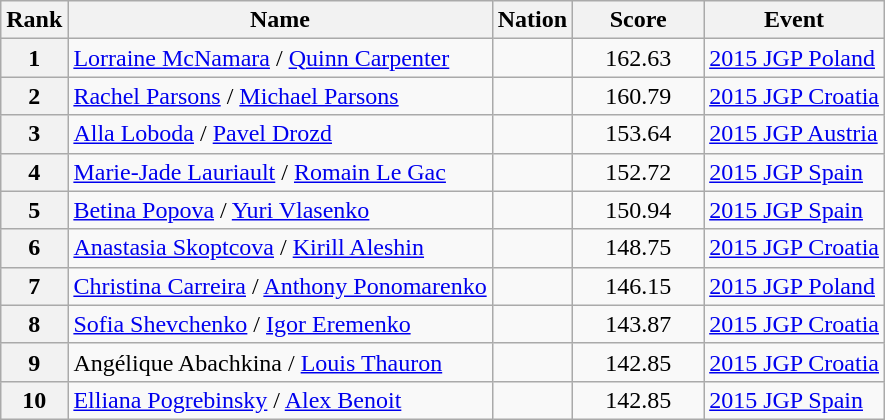<table class="wikitable sortable">
<tr>
<th>Rank</th>
<th>Name</th>
<th>Nation</th>
<th style="width:80px;">Score</th>
<th>Event</th>
</tr>
<tr>
<th>1</th>
<td><a href='#'>Lorraine McNamara</a> / <a href='#'>Quinn Carpenter</a></td>
<td></td>
<td style="text-align:center;">162.63</td>
<td><a href='#'>2015 JGP Poland</a></td>
</tr>
<tr>
<th>2</th>
<td><a href='#'>Rachel Parsons</a> / <a href='#'>Michael Parsons</a></td>
<td></td>
<td style="text-align:center;">160.79</td>
<td><a href='#'>2015 JGP Croatia</a></td>
</tr>
<tr>
<th>3</th>
<td><a href='#'>Alla Loboda</a> / <a href='#'>Pavel Drozd</a></td>
<td></td>
<td style="text-align:center;">153.64</td>
<td><a href='#'>2015 JGP Austria</a></td>
</tr>
<tr>
<th>4</th>
<td><a href='#'>Marie-Jade Lauriault</a> / <a href='#'>Romain Le Gac</a></td>
<td></td>
<td style="text-align:center;">152.72</td>
<td><a href='#'>2015 JGP Spain</a></td>
</tr>
<tr>
<th>5</th>
<td><a href='#'>Betina Popova</a> / <a href='#'>Yuri Vlasenko</a></td>
<td></td>
<td style="text-align:center;">150.94</td>
<td><a href='#'>2015 JGP Spain</a></td>
</tr>
<tr>
<th>6</th>
<td><a href='#'>Anastasia Skoptcova</a> / <a href='#'>Kirill Aleshin</a></td>
<td></td>
<td style="text-align:center;">148.75</td>
<td><a href='#'>2015 JGP Croatia</a></td>
</tr>
<tr>
<th>7</th>
<td><a href='#'>Christina Carreira</a> / <a href='#'>Anthony Ponomarenko</a></td>
<td></td>
<td style="text-align:center;">146.15</td>
<td><a href='#'>2015 JGP Poland</a></td>
</tr>
<tr>
<th>8</th>
<td><a href='#'>Sofia Shevchenko</a> / <a href='#'>Igor Eremenko</a></td>
<td></td>
<td style="text-align:center;">143.87</td>
<td><a href='#'>2015 JGP Croatia</a></td>
</tr>
<tr>
<th>9</th>
<td>Angélique Abachkina / <a href='#'>Louis Thauron</a></td>
<td></td>
<td style="text-align:center;">142.85</td>
<td><a href='#'>2015 JGP Croatia</a></td>
</tr>
<tr>
<th>10</th>
<td><a href='#'>Elliana Pogrebinsky</a> / <a href='#'>Alex Benoit</a></td>
<td></td>
<td style="text-align:center;">142.85</td>
<td><a href='#'>2015 JGP Spain</a></td>
</tr>
</table>
